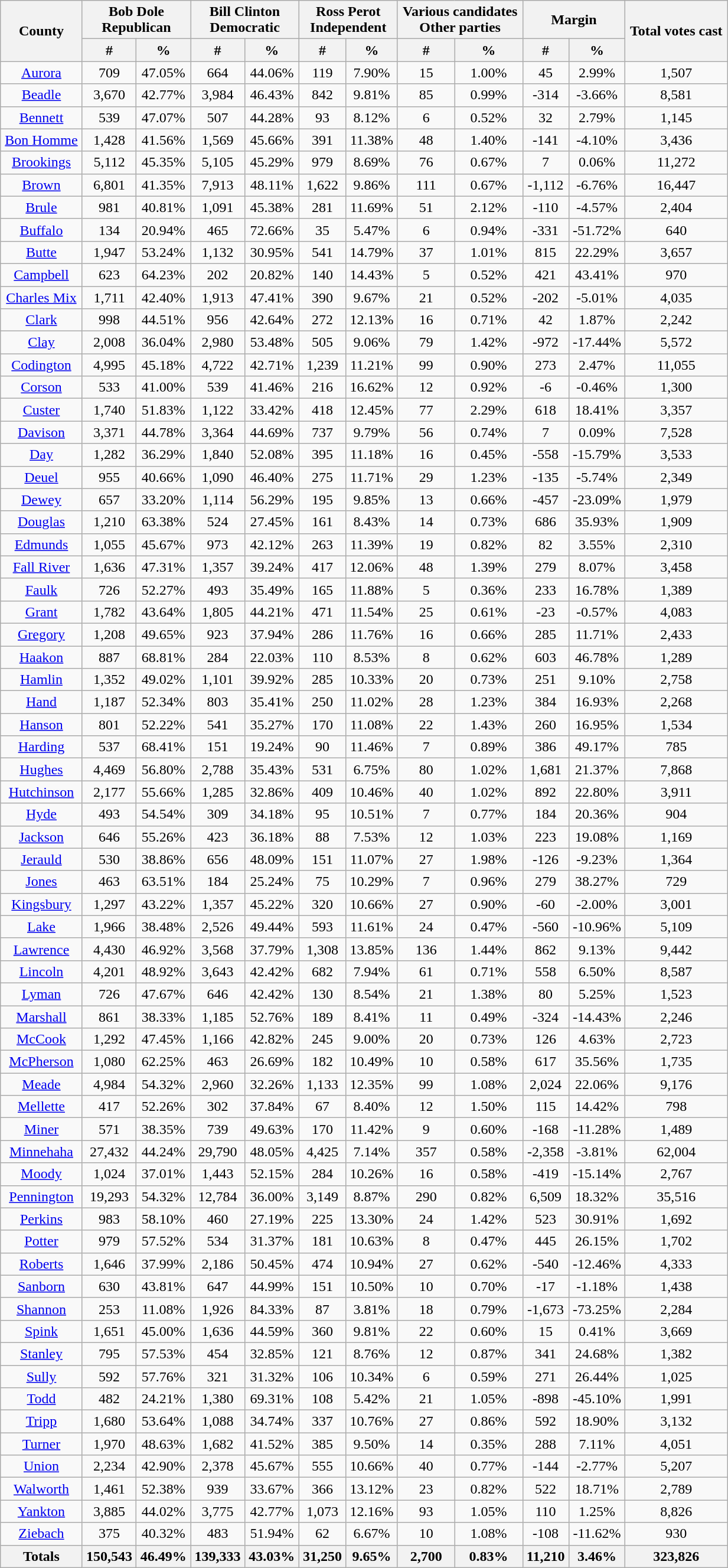<table class="wikitable sortable" style="width:65%;">
<tr>
<th rowspan="2">County</th>
<th colspan="2">Bob Dole<br>Republican</th>
<th colspan="2">Bill Clinton<br>Democratic</th>
<th colspan="2">Ross Perot<br>Independent</th>
<th colspan="2">Various candidates<br>Other parties</th>
<th colspan="2">Margin</th>
<th rowspan="2">Total votes cast</th>
</tr>
<tr style="text-align:center;">
<th data-sort-type="number">#</th>
<th data-sort-type="number">%</th>
<th data-sort-type="number">#</th>
<th data-sort-type="number">%</th>
<th data-sort-type="number">#</th>
<th data-sort-type="number">%</th>
<th data-sort-type="number">#</th>
<th data-sort-type="number">%</th>
<th data-sort-type="number">#</th>
<th data-sort-type="number">%</th>
</tr>
<tr style="text-align:center;">
<td><a href='#'>Aurora</a></td>
<td>709</td>
<td>47.05%</td>
<td>664</td>
<td>44.06%</td>
<td>119</td>
<td>7.90%</td>
<td>15</td>
<td>1.00%</td>
<td>45</td>
<td>2.99%</td>
<td>1,507</td>
</tr>
<tr style="text-align:center;">
<td><a href='#'>Beadle</a></td>
<td>3,670</td>
<td>42.77%</td>
<td>3,984</td>
<td>46.43%</td>
<td>842</td>
<td>9.81%</td>
<td>85</td>
<td>0.99%</td>
<td>-314</td>
<td>-3.66%</td>
<td>8,581</td>
</tr>
<tr style="text-align:center;">
<td><a href='#'>Bennett</a></td>
<td>539</td>
<td>47.07%</td>
<td>507</td>
<td>44.28%</td>
<td>93</td>
<td>8.12%</td>
<td>6</td>
<td>0.52%</td>
<td>32</td>
<td>2.79%</td>
<td>1,145</td>
</tr>
<tr style="text-align:center;">
<td><a href='#'>Bon Homme</a></td>
<td>1,428</td>
<td>41.56%</td>
<td>1,569</td>
<td>45.66%</td>
<td>391</td>
<td>11.38%</td>
<td>48</td>
<td>1.40%</td>
<td>-141</td>
<td>-4.10%</td>
<td>3,436</td>
</tr>
<tr style="text-align:center;">
<td><a href='#'>Brookings</a></td>
<td>5,112</td>
<td>45.35%</td>
<td>5,105</td>
<td>45.29%</td>
<td>979</td>
<td>8.69%</td>
<td>76</td>
<td>0.67%</td>
<td>7</td>
<td>0.06%</td>
<td>11,272</td>
</tr>
<tr style="text-align:center;">
<td><a href='#'>Brown</a></td>
<td>6,801</td>
<td>41.35%</td>
<td>7,913</td>
<td>48.11%</td>
<td>1,622</td>
<td>9.86%</td>
<td>111</td>
<td>0.67%</td>
<td>-1,112</td>
<td>-6.76%</td>
<td>16,447</td>
</tr>
<tr style="text-align:center;">
<td><a href='#'>Brule</a></td>
<td>981</td>
<td>40.81%</td>
<td>1,091</td>
<td>45.38%</td>
<td>281</td>
<td>11.69%</td>
<td>51</td>
<td>2.12%</td>
<td>-110</td>
<td>-4.57%</td>
<td>2,404</td>
</tr>
<tr style="text-align:center;">
<td><a href='#'>Buffalo</a></td>
<td>134</td>
<td>20.94%</td>
<td>465</td>
<td>72.66%</td>
<td>35</td>
<td>5.47%</td>
<td>6</td>
<td>0.94%</td>
<td>-331</td>
<td>-51.72%</td>
<td>640</td>
</tr>
<tr style="text-align:center;">
<td><a href='#'>Butte</a></td>
<td>1,947</td>
<td>53.24%</td>
<td>1,132</td>
<td>30.95%</td>
<td>541</td>
<td>14.79%</td>
<td>37</td>
<td>1.01%</td>
<td>815</td>
<td>22.29%</td>
<td>3,657</td>
</tr>
<tr style="text-align:center;">
<td><a href='#'>Campbell</a></td>
<td>623</td>
<td>64.23%</td>
<td>202</td>
<td>20.82%</td>
<td>140</td>
<td>14.43%</td>
<td>5</td>
<td>0.52%</td>
<td>421</td>
<td>43.41%</td>
<td>970</td>
</tr>
<tr style="text-align:center;">
<td><a href='#'>Charles Mix</a></td>
<td>1,711</td>
<td>42.40%</td>
<td>1,913</td>
<td>47.41%</td>
<td>390</td>
<td>9.67%</td>
<td>21</td>
<td>0.52%</td>
<td>-202</td>
<td>-5.01%</td>
<td>4,035</td>
</tr>
<tr style="text-align:center;">
<td><a href='#'>Clark</a></td>
<td>998</td>
<td>44.51%</td>
<td>956</td>
<td>42.64%</td>
<td>272</td>
<td>12.13%</td>
<td>16</td>
<td>0.71%</td>
<td>42</td>
<td>1.87%</td>
<td>2,242</td>
</tr>
<tr style="text-align:center;">
<td><a href='#'>Clay</a></td>
<td>2,008</td>
<td>36.04%</td>
<td>2,980</td>
<td>53.48%</td>
<td>505</td>
<td>9.06%</td>
<td>79</td>
<td>1.42%</td>
<td>-972</td>
<td>-17.44%</td>
<td>5,572</td>
</tr>
<tr style="text-align:center;">
<td><a href='#'>Codington</a></td>
<td>4,995</td>
<td>45.18%</td>
<td>4,722</td>
<td>42.71%</td>
<td>1,239</td>
<td>11.21%</td>
<td>99</td>
<td>0.90%</td>
<td>273</td>
<td>2.47%</td>
<td>11,055</td>
</tr>
<tr style="text-align:center;">
<td><a href='#'>Corson</a></td>
<td>533</td>
<td>41.00%</td>
<td>539</td>
<td>41.46%</td>
<td>216</td>
<td>16.62%</td>
<td>12</td>
<td>0.92%</td>
<td>-6</td>
<td>-0.46%</td>
<td>1,300</td>
</tr>
<tr style="text-align:center;">
<td><a href='#'>Custer</a></td>
<td>1,740</td>
<td>51.83%</td>
<td>1,122</td>
<td>33.42%</td>
<td>418</td>
<td>12.45%</td>
<td>77</td>
<td>2.29%</td>
<td>618</td>
<td>18.41%</td>
<td>3,357</td>
</tr>
<tr style="text-align:center;">
<td><a href='#'>Davison</a></td>
<td>3,371</td>
<td>44.78%</td>
<td>3,364</td>
<td>44.69%</td>
<td>737</td>
<td>9.79%</td>
<td>56</td>
<td>0.74%</td>
<td>7</td>
<td>0.09%</td>
<td>7,528</td>
</tr>
<tr style="text-align:center;">
<td><a href='#'>Day</a></td>
<td>1,282</td>
<td>36.29%</td>
<td>1,840</td>
<td>52.08%</td>
<td>395</td>
<td>11.18%</td>
<td>16</td>
<td>0.45%</td>
<td>-558</td>
<td>-15.79%</td>
<td>3,533</td>
</tr>
<tr style="text-align:center;">
<td><a href='#'>Deuel</a></td>
<td>955</td>
<td>40.66%</td>
<td>1,090</td>
<td>46.40%</td>
<td>275</td>
<td>11.71%</td>
<td>29</td>
<td>1.23%</td>
<td>-135</td>
<td>-5.74%</td>
<td>2,349</td>
</tr>
<tr style="text-align:center;">
<td><a href='#'>Dewey</a></td>
<td>657</td>
<td>33.20%</td>
<td>1,114</td>
<td>56.29%</td>
<td>195</td>
<td>9.85%</td>
<td>13</td>
<td>0.66%</td>
<td>-457</td>
<td>-23.09%</td>
<td>1,979</td>
</tr>
<tr style="text-align:center;">
<td><a href='#'>Douglas</a></td>
<td>1,210</td>
<td>63.38%</td>
<td>524</td>
<td>27.45%</td>
<td>161</td>
<td>8.43%</td>
<td>14</td>
<td>0.73%</td>
<td>686</td>
<td>35.93%</td>
<td>1,909</td>
</tr>
<tr style="text-align:center;">
<td><a href='#'>Edmunds</a></td>
<td>1,055</td>
<td>45.67%</td>
<td>973</td>
<td>42.12%</td>
<td>263</td>
<td>11.39%</td>
<td>19</td>
<td>0.82%</td>
<td>82</td>
<td>3.55%</td>
<td>2,310</td>
</tr>
<tr style="text-align:center;">
<td><a href='#'>Fall River</a></td>
<td>1,636</td>
<td>47.31%</td>
<td>1,357</td>
<td>39.24%</td>
<td>417</td>
<td>12.06%</td>
<td>48</td>
<td>1.39%</td>
<td>279</td>
<td>8.07%</td>
<td>3,458</td>
</tr>
<tr style="text-align:center;">
<td><a href='#'>Faulk</a></td>
<td>726</td>
<td>52.27%</td>
<td>493</td>
<td>35.49%</td>
<td>165</td>
<td>11.88%</td>
<td>5</td>
<td>0.36%</td>
<td>233</td>
<td>16.78%</td>
<td>1,389</td>
</tr>
<tr style="text-align:center;">
<td><a href='#'>Grant</a></td>
<td>1,782</td>
<td>43.64%</td>
<td>1,805</td>
<td>44.21%</td>
<td>471</td>
<td>11.54%</td>
<td>25</td>
<td>0.61%</td>
<td>-23</td>
<td>-0.57%</td>
<td>4,083</td>
</tr>
<tr style="text-align:center;">
<td><a href='#'>Gregory</a></td>
<td>1,208</td>
<td>49.65%</td>
<td>923</td>
<td>37.94%</td>
<td>286</td>
<td>11.76%</td>
<td>16</td>
<td>0.66%</td>
<td>285</td>
<td>11.71%</td>
<td>2,433</td>
</tr>
<tr style="text-align:center;">
<td><a href='#'>Haakon</a></td>
<td>887</td>
<td>68.81%</td>
<td>284</td>
<td>22.03%</td>
<td>110</td>
<td>8.53%</td>
<td>8</td>
<td>0.62%</td>
<td>603</td>
<td>46.78%</td>
<td>1,289</td>
</tr>
<tr style="text-align:center;">
<td><a href='#'>Hamlin</a></td>
<td>1,352</td>
<td>49.02%</td>
<td>1,101</td>
<td>39.92%</td>
<td>285</td>
<td>10.33%</td>
<td>20</td>
<td>0.73%</td>
<td>251</td>
<td>9.10%</td>
<td>2,758</td>
</tr>
<tr style="text-align:center;">
<td><a href='#'>Hand</a></td>
<td>1,187</td>
<td>52.34%</td>
<td>803</td>
<td>35.41%</td>
<td>250</td>
<td>11.02%</td>
<td>28</td>
<td>1.23%</td>
<td>384</td>
<td>16.93%</td>
<td>2,268</td>
</tr>
<tr style="text-align:center;">
<td><a href='#'>Hanson</a></td>
<td>801</td>
<td>52.22%</td>
<td>541</td>
<td>35.27%</td>
<td>170</td>
<td>11.08%</td>
<td>22</td>
<td>1.43%</td>
<td>260</td>
<td>16.95%</td>
<td>1,534</td>
</tr>
<tr style="text-align:center;">
<td><a href='#'>Harding</a></td>
<td>537</td>
<td>68.41%</td>
<td>151</td>
<td>19.24%</td>
<td>90</td>
<td>11.46%</td>
<td>7</td>
<td>0.89%</td>
<td>386</td>
<td>49.17%</td>
<td>785</td>
</tr>
<tr style="text-align:center;">
<td><a href='#'>Hughes</a></td>
<td>4,469</td>
<td>56.80%</td>
<td>2,788</td>
<td>35.43%</td>
<td>531</td>
<td>6.75%</td>
<td>80</td>
<td>1.02%</td>
<td>1,681</td>
<td>21.37%</td>
<td>7,868</td>
</tr>
<tr style="text-align:center;">
<td><a href='#'>Hutchinson</a></td>
<td>2,177</td>
<td>55.66%</td>
<td>1,285</td>
<td>32.86%</td>
<td>409</td>
<td>10.46%</td>
<td>40</td>
<td>1.02%</td>
<td>892</td>
<td>22.80%</td>
<td>3,911</td>
</tr>
<tr style="text-align:center;">
<td><a href='#'>Hyde</a></td>
<td>493</td>
<td>54.54%</td>
<td>309</td>
<td>34.18%</td>
<td>95</td>
<td>10.51%</td>
<td>7</td>
<td>0.77%</td>
<td>184</td>
<td>20.36%</td>
<td>904</td>
</tr>
<tr style="text-align:center;">
<td><a href='#'>Jackson</a></td>
<td>646</td>
<td>55.26%</td>
<td>423</td>
<td>36.18%</td>
<td>88</td>
<td>7.53%</td>
<td>12</td>
<td>1.03%</td>
<td>223</td>
<td>19.08%</td>
<td>1,169</td>
</tr>
<tr style="text-align:center;">
<td><a href='#'>Jerauld</a></td>
<td>530</td>
<td>38.86%</td>
<td>656</td>
<td>48.09%</td>
<td>151</td>
<td>11.07%</td>
<td>27</td>
<td>1.98%</td>
<td>-126</td>
<td>-9.23%</td>
<td>1,364</td>
</tr>
<tr style="text-align:center;">
<td><a href='#'>Jones</a></td>
<td>463</td>
<td>63.51%</td>
<td>184</td>
<td>25.24%</td>
<td>75</td>
<td>10.29%</td>
<td>7</td>
<td>0.96%</td>
<td>279</td>
<td>38.27%</td>
<td>729</td>
</tr>
<tr style="text-align:center;">
<td><a href='#'>Kingsbury</a></td>
<td>1,297</td>
<td>43.22%</td>
<td>1,357</td>
<td>45.22%</td>
<td>320</td>
<td>10.66%</td>
<td>27</td>
<td>0.90%</td>
<td>-60</td>
<td>-2.00%</td>
<td>3,001</td>
</tr>
<tr style="text-align:center;">
<td><a href='#'>Lake</a></td>
<td>1,966</td>
<td>38.48%</td>
<td>2,526</td>
<td>49.44%</td>
<td>593</td>
<td>11.61%</td>
<td>24</td>
<td>0.47%</td>
<td>-560</td>
<td>-10.96%</td>
<td>5,109</td>
</tr>
<tr style="text-align:center;">
<td><a href='#'>Lawrence</a></td>
<td>4,430</td>
<td>46.92%</td>
<td>3,568</td>
<td>37.79%</td>
<td>1,308</td>
<td>13.85%</td>
<td>136</td>
<td>1.44%</td>
<td>862</td>
<td>9.13%</td>
<td>9,442</td>
</tr>
<tr style="text-align:center;">
<td><a href='#'>Lincoln</a></td>
<td>4,201</td>
<td>48.92%</td>
<td>3,643</td>
<td>42.42%</td>
<td>682</td>
<td>7.94%</td>
<td>61</td>
<td>0.71%</td>
<td>558</td>
<td>6.50%</td>
<td>8,587</td>
</tr>
<tr style="text-align:center;">
<td><a href='#'>Lyman</a></td>
<td>726</td>
<td>47.67%</td>
<td>646</td>
<td>42.42%</td>
<td>130</td>
<td>8.54%</td>
<td>21</td>
<td>1.38%</td>
<td>80</td>
<td>5.25%</td>
<td>1,523</td>
</tr>
<tr style="text-align:center;">
<td><a href='#'>Marshall</a></td>
<td>861</td>
<td>38.33%</td>
<td>1,185</td>
<td>52.76%</td>
<td>189</td>
<td>8.41%</td>
<td>11</td>
<td>0.49%</td>
<td>-324</td>
<td>-14.43%</td>
<td>2,246</td>
</tr>
<tr style="text-align:center;">
<td><a href='#'>McCook</a></td>
<td>1,292</td>
<td>47.45%</td>
<td>1,166</td>
<td>42.82%</td>
<td>245</td>
<td>9.00%</td>
<td>20</td>
<td>0.73%</td>
<td>126</td>
<td>4.63%</td>
<td>2,723</td>
</tr>
<tr style="text-align:center;">
<td><a href='#'>McPherson</a></td>
<td>1,080</td>
<td>62.25%</td>
<td>463</td>
<td>26.69%</td>
<td>182</td>
<td>10.49%</td>
<td>10</td>
<td>0.58%</td>
<td>617</td>
<td>35.56%</td>
<td>1,735</td>
</tr>
<tr style="text-align:center;">
<td><a href='#'>Meade</a></td>
<td>4,984</td>
<td>54.32%</td>
<td>2,960</td>
<td>32.26%</td>
<td>1,133</td>
<td>12.35%</td>
<td>99</td>
<td>1.08%</td>
<td>2,024</td>
<td>22.06%</td>
<td>9,176</td>
</tr>
<tr style="text-align:center;">
<td><a href='#'>Mellette</a></td>
<td>417</td>
<td>52.26%</td>
<td>302</td>
<td>37.84%</td>
<td>67</td>
<td>8.40%</td>
<td>12</td>
<td>1.50%</td>
<td>115</td>
<td>14.42%</td>
<td>798</td>
</tr>
<tr style="text-align:center;">
<td><a href='#'>Miner</a></td>
<td>571</td>
<td>38.35%</td>
<td>739</td>
<td>49.63%</td>
<td>170</td>
<td>11.42%</td>
<td>9</td>
<td>0.60%</td>
<td>-168</td>
<td>-11.28%</td>
<td>1,489</td>
</tr>
<tr style="text-align:center;">
<td><a href='#'>Minnehaha</a></td>
<td>27,432</td>
<td>44.24%</td>
<td>29,790</td>
<td>48.05%</td>
<td>4,425</td>
<td>7.14%</td>
<td>357</td>
<td>0.58%</td>
<td>-2,358</td>
<td>-3.81%</td>
<td>62,004</td>
</tr>
<tr style="text-align:center;">
<td><a href='#'>Moody</a></td>
<td>1,024</td>
<td>37.01%</td>
<td>1,443</td>
<td>52.15%</td>
<td>284</td>
<td>10.26%</td>
<td>16</td>
<td>0.58%</td>
<td>-419</td>
<td>-15.14%</td>
<td>2,767</td>
</tr>
<tr style="text-align:center;">
<td><a href='#'>Pennington</a></td>
<td>19,293</td>
<td>54.32%</td>
<td>12,784</td>
<td>36.00%</td>
<td>3,149</td>
<td>8.87%</td>
<td>290</td>
<td>0.82%</td>
<td>6,509</td>
<td>18.32%</td>
<td>35,516</td>
</tr>
<tr style="text-align:center;">
<td><a href='#'>Perkins</a></td>
<td>983</td>
<td>58.10%</td>
<td>460</td>
<td>27.19%</td>
<td>225</td>
<td>13.30%</td>
<td>24</td>
<td>1.42%</td>
<td>523</td>
<td>30.91%</td>
<td>1,692</td>
</tr>
<tr style="text-align:center;">
<td><a href='#'>Potter</a></td>
<td>979</td>
<td>57.52%</td>
<td>534</td>
<td>31.37%</td>
<td>181</td>
<td>10.63%</td>
<td>8</td>
<td>0.47%</td>
<td>445</td>
<td>26.15%</td>
<td>1,702</td>
</tr>
<tr style="text-align:center;">
<td><a href='#'>Roberts</a></td>
<td>1,646</td>
<td>37.99%</td>
<td>2,186</td>
<td>50.45%</td>
<td>474</td>
<td>10.94%</td>
<td>27</td>
<td>0.62%</td>
<td>-540</td>
<td>-12.46%</td>
<td>4,333</td>
</tr>
<tr style="text-align:center;">
<td><a href='#'>Sanborn</a></td>
<td>630</td>
<td>43.81%</td>
<td>647</td>
<td>44.99%</td>
<td>151</td>
<td>10.50%</td>
<td>10</td>
<td>0.70%</td>
<td>-17</td>
<td>-1.18%</td>
<td>1,438</td>
</tr>
<tr style="text-align:center;">
<td><a href='#'>Shannon</a></td>
<td>253</td>
<td>11.08%</td>
<td>1,926</td>
<td>84.33%</td>
<td>87</td>
<td>3.81%</td>
<td>18</td>
<td>0.79%</td>
<td>-1,673</td>
<td>-73.25%</td>
<td>2,284</td>
</tr>
<tr style="text-align:center;">
<td><a href='#'>Spink</a></td>
<td>1,651</td>
<td>45.00%</td>
<td>1,636</td>
<td>44.59%</td>
<td>360</td>
<td>9.81%</td>
<td>22</td>
<td>0.60%</td>
<td>15</td>
<td>0.41%</td>
<td>3,669</td>
</tr>
<tr style="text-align:center;">
<td><a href='#'>Stanley</a></td>
<td>795</td>
<td>57.53%</td>
<td>454</td>
<td>32.85%</td>
<td>121</td>
<td>8.76%</td>
<td>12</td>
<td>0.87%</td>
<td>341</td>
<td>24.68%</td>
<td>1,382</td>
</tr>
<tr style="text-align:center;">
<td><a href='#'>Sully</a></td>
<td>592</td>
<td>57.76%</td>
<td>321</td>
<td>31.32%</td>
<td>106</td>
<td>10.34%</td>
<td>6</td>
<td>0.59%</td>
<td>271</td>
<td>26.44%</td>
<td>1,025</td>
</tr>
<tr style="text-align:center;">
<td><a href='#'>Todd</a></td>
<td>482</td>
<td>24.21%</td>
<td>1,380</td>
<td>69.31%</td>
<td>108</td>
<td>5.42%</td>
<td>21</td>
<td>1.05%</td>
<td>-898</td>
<td>-45.10%</td>
<td>1,991</td>
</tr>
<tr style="text-align:center;">
<td><a href='#'>Tripp</a></td>
<td>1,680</td>
<td>53.64%</td>
<td>1,088</td>
<td>34.74%</td>
<td>337</td>
<td>10.76%</td>
<td>27</td>
<td>0.86%</td>
<td>592</td>
<td>18.90%</td>
<td>3,132</td>
</tr>
<tr style="text-align:center;">
<td><a href='#'>Turner</a></td>
<td>1,970</td>
<td>48.63%</td>
<td>1,682</td>
<td>41.52%</td>
<td>385</td>
<td>9.50%</td>
<td>14</td>
<td>0.35%</td>
<td>288</td>
<td>7.11%</td>
<td>4,051</td>
</tr>
<tr style="text-align:center;">
<td><a href='#'>Union</a></td>
<td>2,234</td>
<td>42.90%</td>
<td>2,378</td>
<td>45.67%</td>
<td>555</td>
<td>10.66%</td>
<td>40</td>
<td>0.77%</td>
<td>-144</td>
<td>-2.77%</td>
<td>5,207</td>
</tr>
<tr style="text-align:center;">
<td><a href='#'>Walworth</a></td>
<td>1,461</td>
<td>52.38%</td>
<td>939</td>
<td>33.67%</td>
<td>366</td>
<td>13.12%</td>
<td>23</td>
<td>0.82%</td>
<td>522</td>
<td>18.71%</td>
<td>2,789</td>
</tr>
<tr style="text-align:center;">
<td><a href='#'>Yankton</a></td>
<td>3,885</td>
<td>44.02%</td>
<td>3,775</td>
<td>42.77%</td>
<td>1,073</td>
<td>12.16%</td>
<td>93</td>
<td>1.05%</td>
<td>110</td>
<td>1.25%</td>
<td>8,826</td>
</tr>
<tr style="text-align:center;">
<td><a href='#'>Ziebach</a></td>
<td>375</td>
<td>40.32%</td>
<td>483</td>
<td>51.94%</td>
<td>62</td>
<td>6.67%</td>
<td>10</td>
<td>1.08%</td>
<td>-108</td>
<td>-11.62%</td>
<td>930</td>
</tr>
<tr style="text-align:center;">
<th>Totals</th>
<th>150,543</th>
<th>46.49%</th>
<th>139,333</th>
<th>43.03%</th>
<th>31,250</th>
<th>9.65%</th>
<th>2,700</th>
<th>0.83%</th>
<th>11,210</th>
<th>3.46%</th>
<th>323,826</th>
</tr>
</table>
